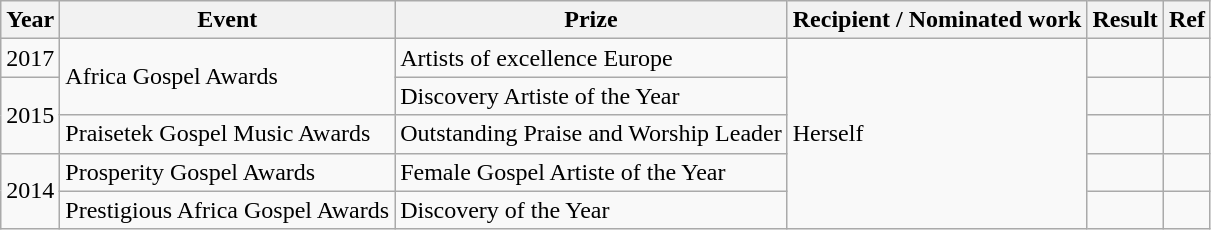<table class="wikitable">
<tr>
<th>Year</th>
<th>Event</th>
<th>Prize</th>
<th>Recipient / Nominated work</th>
<th>Result</th>
<th>Ref</th>
</tr>
<tr>
<td>2017</td>
<td rowspan="2">Africa Gospel Awards</td>
<td>Artists of excellence Europe</td>
<td rowspan="5">Herself</td>
<td></td>
<td></td>
</tr>
<tr>
<td rowspan="2">2015</td>
<td>Discovery Artiste of the Year</td>
<td></td>
<td></td>
</tr>
<tr>
<td>Praisetek Gospel Music Awards</td>
<td>Outstanding Praise and Worship Leader</td>
<td></td>
<td></td>
</tr>
<tr>
<td rowspan="2">2014</td>
<td>Prosperity Gospel Awards</td>
<td>Female Gospel Artiste of the Year</td>
<td></td>
<td></td>
</tr>
<tr>
<td>Prestigious Africa Gospel Awards</td>
<td>Discovery of the Year</td>
<td></td>
<td></td>
</tr>
</table>
